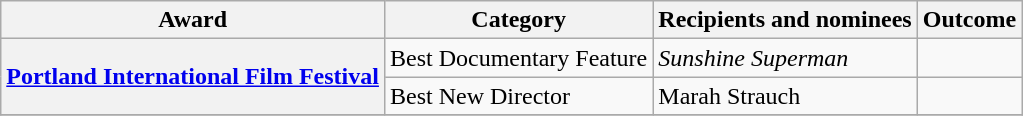<table class="wikitable plainrowheaders">
<tr style="text-align:center;">
<th>Award</th>
<th>Category</th>
<th>Recipients and nominees</th>
<th>Outcome</th>
</tr>
<tr>
<th scope="row" rowspan="2"><a href='#'>Portland International Film Festival</a></th>
<td>Best Documentary Feature</td>
<td><em>Sunshine Superman</em></td>
<td></td>
</tr>
<tr>
<td>Best New Director</td>
<td>Marah Strauch</td>
<td></td>
</tr>
<tr>
</tr>
</table>
